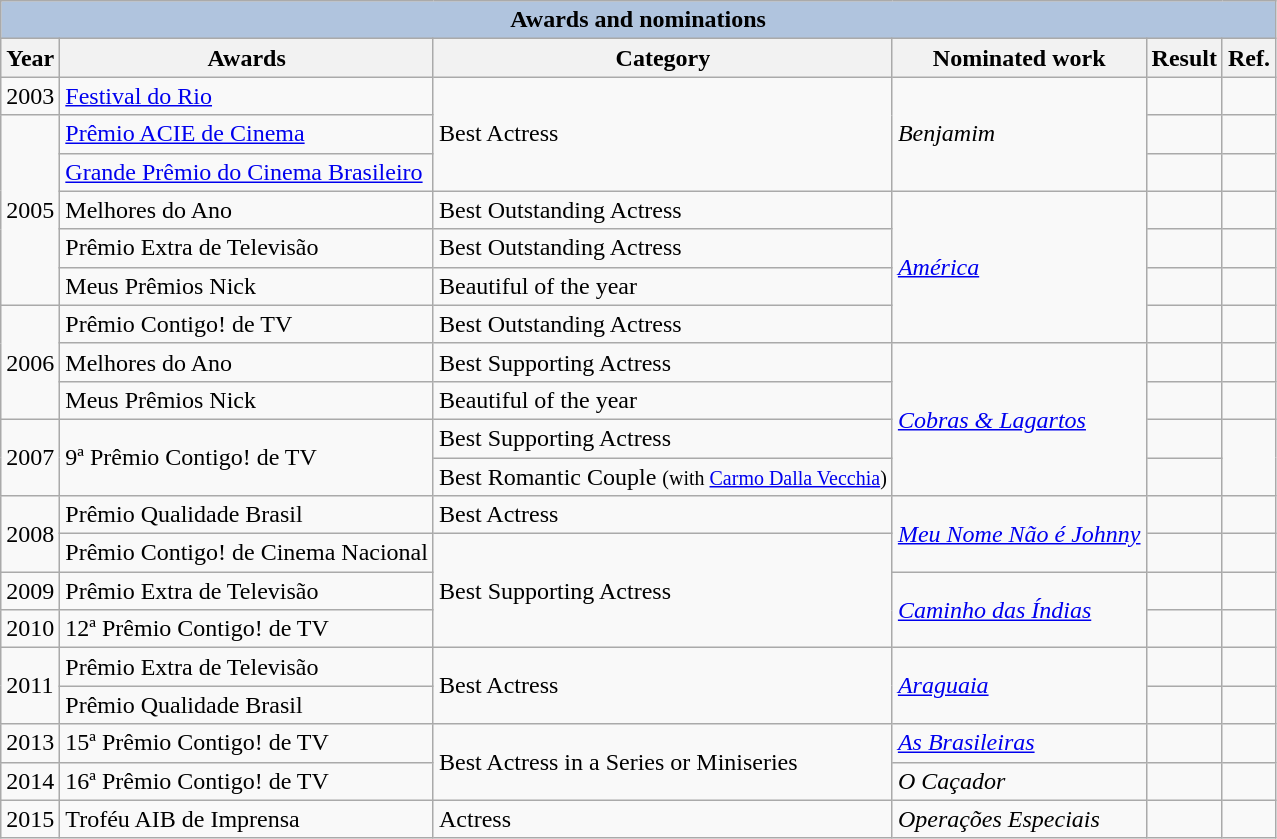<table class="wikitable" style="font-size: 100%;">
<tr>
<th colspan="6" style="background: LightSteelBlue;">Awards and nominations</th>
</tr>
<tr>
<th>Year</th>
<th>Awards</th>
<th>Category</th>
<th>Nominated work</th>
<th>Result</th>
<th>Ref.</th>
</tr>
<tr>
<td>2003</td>
<td><a href='#'>Festival do Rio</a></td>
<td rowspan="3">Best Actress</td>
<td rowspan=3><em>Benjamim</em></td>
<td></td>
<td></td>
</tr>
<tr>
<td rowspan=5>2005</td>
<td><a href='#'>Prêmio ACIE de Cinema</a></td>
<td></td>
<td></td>
</tr>
<tr>
<td><a href='#'>Grande Prêmio do Cinema Brasileiro</a></td>
<td></td>
<td></td>
</tr>
<tr>
<td>Melhores do Ano</td>
<td>Best Outstanding Actress</td>
<td rowspan=4><em><a href='#'>América</a></em></td>
<td></td>
<td></td>
</tr>
<tr>
<td>Prêmio Extra de Televisão</td>
<td>Best Outstanding Actress</td>
<td></td>
<td></td>
</tr>
<tr>
<td>Meus Prêmios Nick</td>
<td>Beautiful of the year</td>
<td></td>
<td></td>
</tr>
<tr>
<td rowspan=3>2006</td>
<td>Prêmio Contigo! de TV</td>
<td>Best Outstanding Actress</td>
<td></td>
<td></td>
</tr>
<tr>
<td>Melhores do Ano</td>
<td>Best Supporting Actress</td>
<td rowspan=4><em><a href='#'>Cobras & Lagartos</a></em></td>
<td></td>
<td></td>
</tr>
<tr>
<td>Meus Prêmios Nick</td>
<td>Beautiful of the year</td>
<td></td>
<td></td>
</tr>
<tr>
<td rowspan=2>2007</td>
<td rowspan=2>9ª Prêmio Contigo! de TV</td>
<td>Best Supporting Actress</td>
<td></td>
<td rowspan=2></td>
</tr>
<tr>
<td>Best Romantic Couple <small>(with <a href='#'>Carmo Dalla Vecchia</a>)</small></td>
<td></td>
</tr>
<tr>
<td rowspan=2>2008</td>
<td>Prêmio Qualidade Brasil</td>
<td>Best Actress</td>
<td rowspan=2><em><a href='#'>Meu Nome Não é Johnny </a></em></td>
<td></td>
<td></td>
</tr>
<tr>
<td>Prêmio Contigo! de Cinema Nacional</td>
<td rowspan="3">Best Supporting Actress</td>
<td></td>
<td></td>
</tr>
<tr>
<td>2009</td>
<td>Prêmio Extra de Televisão</td>
<td rowspan=2><em><a href='#'>Caminho das Índias</a></em></td>
<td></td>
<td></td>
</tr>
<tr>
<td>2010</td>
<td>12ª Prêmio Contigo! de TV</td>
<td></td>
<td></td>
</tr>
<tr>
<td rowspan=2>2011</td>
<td>Prêmio Extra de Televisão</td>
<td rowspan="2">Best Actress</td>
<td rowspan=2><em><a href='#'>Araguaia</a></em></td>
<td></td>
<td></td>
</tr>
<tr>
<td>Prêmio Qualidade Brasil</td>
<td></td>
<td></td>
</tr>
<tr>
<td>2013</td>
<td>15ª Prêmio Contigo! de TV</td>
<td rowspan=2>Best Actress in a Series or Miniseries</td>
<td><em><a href='#'>As Brasileiras</a></em></td>
<td></td>
<td></td>
</tr>
<tr>
<td>2014</td>
<td>16ª Prêmio Contigo! de TV</td>
<td><em>O Caçador</em></td>
<td></td>
<td></td>
</tr>
<tr>
<td>2015</td>
<td>Troféu AIB de Imprensa</td>
<td>Actress</td>
<td><em>Operações Especiais</em></td>
<td></td>
<td></td>
</tr>
</table>
